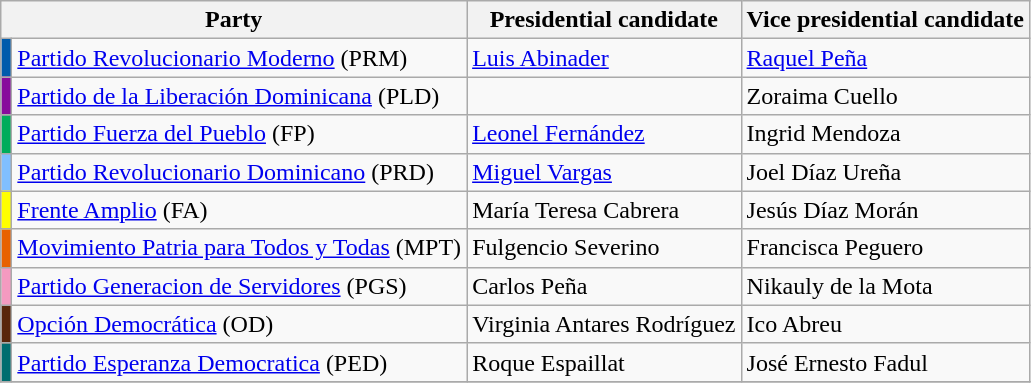<table class=wikitable>
<tr>
<th colspan=2>Party</th>
<th>Presidential candidate</th>
<th>Vice presidential candidate</th>
</tr>
<tr>
<td style="background:#005BAC;"></td>
<td><a href='#'>Partido Revolucionario Moderno</a> (PRM)</td>
<td><a href='#'>Luis Abinader</a></td>
<td><a href='#'>Raquel Peña</a></td>
</tr>
<tr>
<td style="background:#870B9C;"></td>
<td><a href='#'>Partido de la Liberación Dominicana</a> (PLD)</td>
<td></td>
<td>Zoraima Cuello</td>
</tr>
<tr>
<td style="background:#00AC5B;"></td>
<td><a href='#'>Partido Fuerza del Pueblo</a> (FP)</td>
<td><a href='#'>Leonel Fernández</a></td>
<td>Ingrid Mendoza</td>
</tr>
<tr>
<td style="background:#80BFFF;"></td>
<td><a href='#'>Partido Revolucionario Dominicano</a> (PRD)</td>
<td><a href='#'>Miguel Vargas</a></td>
<td>Joel Díaz Ureña</td>
</tr>
<tr>
<td style="background:#FFFF00;"></td>
<td><a href='#'>Frente Amplio</a> (FA)</td>
<td>María Teresa Cabrera</td>
<td>Jesús Díaz Morán</td>
</tr>
<tr>
<td style="background:#E86100;"></td>
<td><a href='#'>Movimiento Patria para Todos y Todas</a> (MPT)</td>
<td>Fulgencio Severino</td>
<td>Francisca Peguero</td>
</tr>
<tr>
<td style="background:#f49ac0;"></td>
<td><a href='#'>Partido Generacion de Servidores</a> (PGS)</td>
<td>Carlos Peña</td>
<td>Nikauly de la Mota</td>
</tr>
<tr>
<td style="background:#59260B;"></td>
<td><a href='#'>Opción Democrática</a> (OD)</td>
<td>Virginia Antares Rodríguez</td>
<td>Ico Abreu</td>
</tr>
<tr>
<td style="background:#006D6F;"></td>
<td><a href='#'>Partido Esperanza Democratica</a> (PED)</td>
<td>Roque Espaillat</td>
<td>José Ernesto Fadul</td>
</tr>
<tr>
</tr>
</table>
